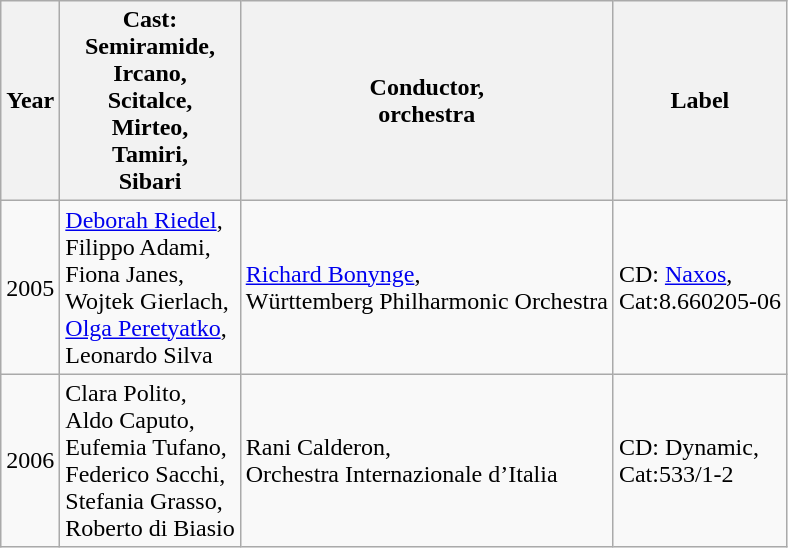<table class="wikitable">
<tr>
<th>Year</th>
<th>Cast:<br>Semiramide,<br>Ircano,<br>Scitalce,<br>Mirteo,<br>Tamiri,<br>Sibari</th>
<th>Conductor,<br>orchestra<br></th>
<th>Label</th>
</tr>
<tr>
<td>2005</td>
<td><a href='#'>Deborah Riedel</a>,<br>Filippo Adami,<br>Fiona Janes,<br>Wojtek Gierlach,<br><a href='#'>Olga Peretyatko</a>,<br>Leonardo Silva</td>
<td><a href='#'>Richard Bonynge</a>,<br>Württemberg Philharmonic Orchestra</td>
<td>CD: <a href='#'>Naxos</a>,<br>Cat:8.660205-06</td>
</tr>
<tr>
<td>2006</td>
<td>Clara Polito,<br>Aldo Caputo,<br>Eufemia Tufano,<br>Federico Sacchi,<br>Stefania Grasso,<br>Roberto di Biasio</td>
<td>Rani Calderon,<br>Orchestra Internazionale d’Italia</td>
<td>CD: Dynamic,<br>Cat:533/1-2</td>
</tr>
</table>
